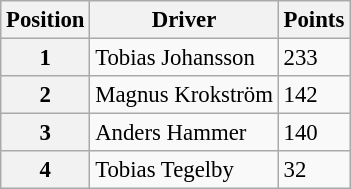<table class="wikitable" style="font-size: 95%">
<tr>
<th>Position</th>
<th>Driver</th>
<th>Points</th>
</tr>
<tr>
<th>1</th>
<td>Tobias Johansson</td>
<td>233</td>
</tr>
<tr>
<th>2</th>
<td>Magnus Krokström</td>
<td>142</td>
</tr>
<tr>
<th>3</th>
<td>Anders Hammer</td>
<td>140</td>
</tr>
<tr>
<th>4</th>
<td>Tobias Tegelby</td>
<td>32</td>
</tr>
</table>
